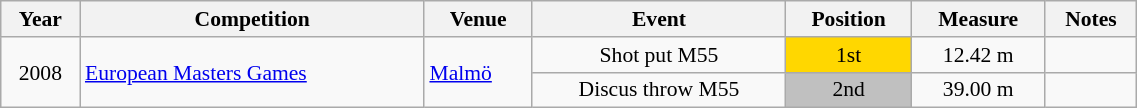<table class="wikitable" width=60% style="font-size:90%; text-align:center;">
<tr>
<th>Year</th>
<th>Competition</th>
<th>Venue</th>
<th>Event</th>
<th>Position</th>
<th>Measure</th>
<th>Notes</th>
</tr>
<tr>
<td rowspan=2>2008</td>
<td rowspan=2 align=left><a href='#'>European Masters Games</a></td>
<td rowspan=2 align=left> <a href='#'>Malmö</a></td>
<td>Shot put M55</td>
<td bgcolor=gold>1st</td>
<td>12.42 m</td>
<td></td>
</tr>
<tr>
<td>Discus throw M55</td>
<td bgcolor=silver>2nd</td>
<td>39.00 m</td>
<td></td>
</tr>
</table>
